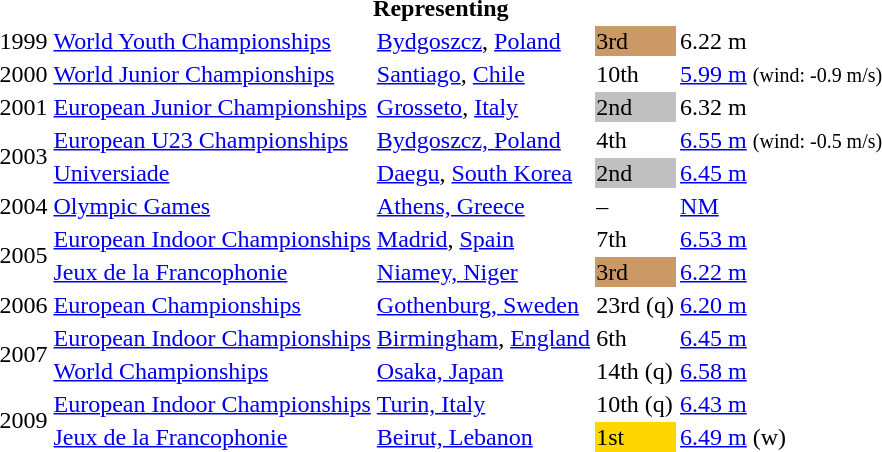<table>
<tr>
<th colspan="6">Representing </th>
</tr>
<tr>
<td>1999</td>
<td><a href='#'>World Youth Championships</a></td>
<td><a href='#'>Bydgoszcz</a>, <a href='#'>Poland</a></td>
<td bgcolor="cc9966">3rd</td>
<td>6.22 m</td>
</tr>
<tr>
<td>2000</td>
<td><a href='#'>World Junior Championships</a></td>
<td><a href='#'>Santiago</a>, <a href='#'>Chile</a></td>
<td>10th</td>
<td><a href='#'>5.99 m</a>  <small>(wind: -0.9 m/s)</small></td>
</tr>
<tr>
<td>2001</td>
<td><a href='#'>European Junior Championships</a></td>
<td><a href='#'>Grosseto</a>, <a href='#'>Italy</a></td>
<td bgcolor="silver">2nd</td>
<td>6.32 m</td>
</tr>
<tr>
<td rowspan=2>2003</td>
<td><a href='#'>European U23 Championships</a></td>
<td><a href='#'>Bydgoszcz, Poland</a></td>
<td>4th</td>
<td><a href='#'>6.55 m</a> <small>(wind: -0.5 m/s)</small></td>
</tr>
<tr>
<td><a href='#'>Universiade</a></td>
<td><a href='#'>Daegu</a>, <a href='#'>South Korea</a></td>
<td bgcolor="silver">2nd</td>
<td><a href='#'>6.45 m</a></td>
</tr>
<tr>
<td>2004</td>
<td><a href='#'>Olympic Games</a></td>
<td><a href='#'>Athens, Greece</a></td>
<td>–</td>
<td><a href='#'>NM</a></td>
</tr>
<tr>
<td rowspan=2>2005</td>
<td><a href='#'>European Indoor Championships</a></td>
<td><a href='#'>Madrid</a>, <a href='#'>Spain</a></td>
<td>7th</td>
<td><a href='#'>6.53 m</a></td>
</tr>
<tr>
<td><a href='#'>Jeux de la Francophonie</a></td>
<td><a href='#'>Niamey, Niger</a></td>
<td bgcolor=cc9966>3rd</td>
<td><a href='#'>6.22 m</a></td>
</tr>
<tr>
<td>2006</td>
<td><a href='#'>European Championships</a></td>
<td><a href='#'>Gothenburg, Sweden</a></td>
<td>23rd (q)</td>
<td><a href='#'>6.20 m</a></td>
</tr>
<tr>
<td rowspan=2>2007</td>
<td><a href='#'>European Indoor Championships</a></td>
<td><a href='#'>Birmingham</a>, <a href='#'>England</a></td>
<td>6th</td>
<td><a href='#'>6.45 m</a></td>
</tr>
<tr>
<td><a href='#'>World Championships</a></td>
<td><a href='#'>Osaka, Japan</a></td>
<td>14th (q)</td>
<td><a href='#'>6.58 m</a></td>
</tr>
<tr>
<td rowspan=2>2009</td>
<td><a href='#'>European Indoor Championships</a></td>
<td><a href='#'>Turin, Italy</a></td>
<td>10th (q)</td>
<td><a href='#'>6.43 m</a></td>
</tr>
<tr>
<td><a href='#'>Jeux de la Francophonie</a></td>
<td><a href='#'>Beirut, Lebanon</a></td>
<td bgcolor=gold>1st</td>
<td><a href='#'>6.49 m</a> (w)</td>
</tr>
</table>
